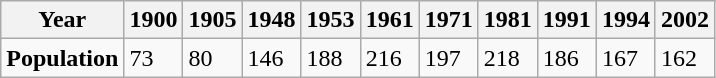<table class="wikitable">
<tr>
<th>Year</th>
<th>1900</th>
<th>1905</th>
<th>1948</th>
<th>1953</th>
<th>1961</th>
<th>1971</th>
<th>1981</th>
<th>1991</th>
<th>1994</th>
<th>2002</th>
</tr>
<tr>
<td><strong>Population</strong></td>
<td>73</td>
<td>80</td>
<td>146</td>
<td>188</td>
<td>216</td>
<td>197</td>
<td>218</td>
<td>186</td>
<td>167</td>
<td>162</td>
</tr>
</table>
